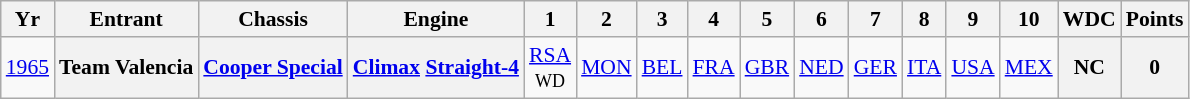<table class="wikitable" style="text-align:center; font-size:90%">
<tr>
<th>Yr</th>
<th>Entrant</th>
<th>Chassis</th>
<th>Engine</th>
<th>1</th>
<th>2</th>
<th>3</th>
<th>4</th>
<th>5</th>
<th>6</th>
<th>7</th>
<th>8</th>
<th>9</th>
<th>10</th>
<th>WDC</th>
<th>Points</th>
</tr>
<tr>
<td><a href='#'>1965</a></td>
<th>Team Valencia</th>
<th><a href='#'>Cooper Special</a></th>
<th><a href='#'>Climax</a> <a href='#'>Straight-4</a></th>
<td whcolor="#FFCFCF"><a href='#'>RSA</a><br><small>WD</small></td>
<td><a href='#'>MON</a></td>
<td><a href='#'>BEL</a></td>
<td><a href='#'>FRA</a></td>
<td><a href='#'>GBR</a></td>
<td><a href='#'>NED</a></td>
<td><a href='#'>GER</a></td>
<td><a href='#'>ITA</a></td>
<td><a href='#'>USA</a></td>
<td><a href='#'>MEX</a></td>
<th>NC</th>
<th>0</th>
</tr>
</table>
